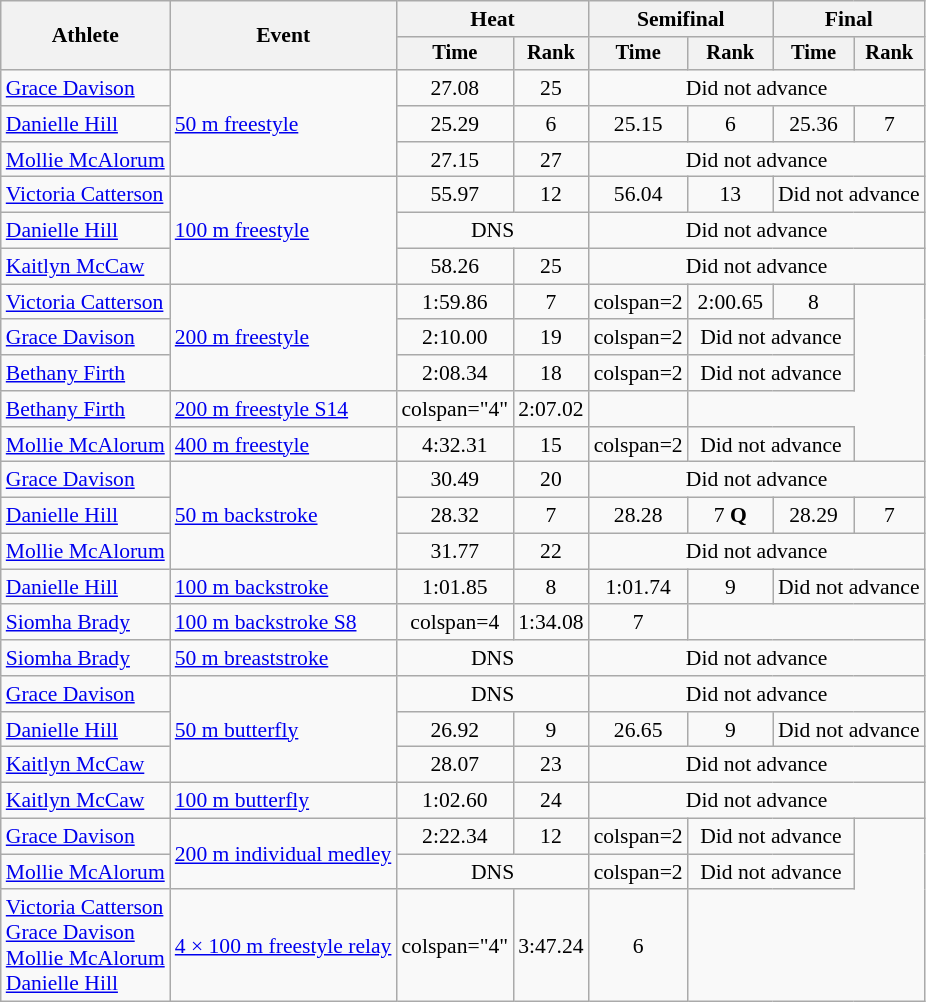<table class=wikitable style=font-size:90%>
<tr>
<th rowspan=2>Athlete</th>
<th rowspan=2>Event</th>
<th colspan=2>Heat</th>
<th colspan=2>Semifinal</th>
<th colspan=2>Final</th>
</tr>
<tr style=font-size:95%>
<th>Time</th>
<th>Rank</th>
<th>Time</th>
<th>Rank</th>
<th>Time</th>
<th>Rank</th>
</tr>
<tr align=center>
<td align=left><a href='#'>Grace Davison</a></td>
<td align=left rowspan="3"><a href='#'>50 m freestyle</a></td>
<td>27.08</td>
<td>25</td>
<td colspan="4">Did not advance</td>
</tr>
<tr align=center>
<td align=left><a href='#'>Danielle Hill</a></td>
<td>25.29</td>
<td>6</td>
<td>25.15</td>
<td>6</td>
<td>25.36</td>
<td>7</td>
</tr>
<tr align=center>
<td align=left><a href='#'>Mollie McAlorum</a></td>
<td>27.15</td>
<td>27</td>
<td colspan="4">Did not advance</td>
</tr>
<tr align=center>
<td align=left><a href='#'>Victoria Catterson</a></td>
<td align=left rowspan="3"><a href='#'>100 m freestyle</a></td>
<td>55.97</td>
<td>12</td>
<td>56.04</td>
<td>13</td>
<td colspan=2>Did not advance</td>
</tr>
<tr align=center>
<td align=left><a href='#'>Danielle Hill</a></td>
<td colspan=2>DNS</td>
<td colspan="4">Did not advance</td>
</tr>
<tr align=center>
<td align=left><a href='#'>Kaitlyn McCaw</a></td>
<td>58.26</td>
<td>25</td>
<td colspan="4">Did not advance</td>
</tr>
<tr align=center>
<td align=left><a href='#'>Victoria Catterson</a></td>
<td align=left rowspan="3"><a href='#'>200 m freestyle</a></td>
<td>1:59.86</td>
<td>7</td>
<td>colspan=2 </td>
<td>2:00.65</td>
<td>8</td>
</tr>
<tr align=center>
<td align=left><a href='#'>Grace Davison</a></td>
<td>2:10.00</td>
<td>19</td>
<td>colspan=2 </td>
<td colspan=2>Did not advance</td>
</tr>
<tr align=center>
<td align=left><a href='#'>Bethany Firth</a></td>
<td>2:08.34</td>
<td>18</td>
<td>colspan=2 </td>
<td colspan=2>Did not advance</td>
</tr>
<tr align=center>
<td align=left><a href='#'>Bethany Firth</a></td>
<td align=left><a href='#'>200 m freestyle S14</a></td>
<td>colspan="4" </td>
<td>2:07.02</td>
<td></td>
</tr>
<tr align=center>
<td align=left><a href='#'>Mollie McAlorum</a></td>
<td align=left rowspan="1"><a href='#'>400 m freestyle</a></td>
<td>4:32.31</td>
<td>15</td>
<td>colspan=2 </td>
<td colspan=2>Did not advance</td>
</tr>
<tr align=center>
<td align=left><a href='#'>Grace Davison</a></td>
<td align=left rowspan="3"><a href='#'>50 m backstroke</a></td>
<td>30.49</td>
<td>20</td>
<td colspan="4">Did not advance</td>
</tr>
<tr align=center>
<td align=left><a href='#'>Danielle Hill</a></td>
<td>28.32</td>
<td>7</td>
<td>28.28</td>
<td>7 <strong>Q</strong></td>
<td>28.29</td>
<td>7</td>
</tr>
<tr align=center>
<td align=left><a href='#'>Mollie McAlorum</a></td>
<td>31.77</td>
<td>22</td>
<td colspan="4">Did not advance</td>
</tr>
<tr align=center>
<td align=left><a href='#'>Danielle Hill</a></td>
<td align=left rowspan="1"><a href='#'>100 m backstroke</a></td>
<td>1:01.85</td>
<td>8</td>
<td>1:01.74</td>
<td>9</td>
<td colspan=2>Did not advance</td>
</tr>
<tr align=center>
<td align=left><a href='#'>Siomha Brady</a></td>
<td align=left rowspan="1"><a href='#'>100 m backstroke S8</a></td>
<td>colspan=4 </td>
<td>1:34.08</td>
<td>7</td>
</tr>
<tr align=center>
<td align=left><a href='#'>Siomha Brady</a></td>
<td align=left rowspan="1"><a href='#'>50 m breaststroke</a></td>
<td colspan=2>DNS</td>
<td colspan=4>Did not advance</td>
</tr>
<tr align=center>
<td align=left><a href='#'>Grace Davison</a></td>
<td align=left rowspan="3"><a href='#'>50 m butterfly</a></td>
<td colspan=2>DNS</td>
<td colspan=4>Did not advance</td>
</tr>
<tr align=center>
<td align=left><a href='#'>Danielle Hill</a></td>
<td>26.92</td>
<td>9</td>
<td>26.65</td>
<td>9</td>
<td colspan="2">Did not advance</td>
</tr>
<tr align=center>
<td align=left><a href='#'>Kaitlyn McCaw</a></td>
<td>28.07</td>
<td>23</td>
<td colspan="4">Did not advance</td>
</tr>
<tr align=center>
<td align=left><a href='#'>Kaitlyn McCaw</a></td>
<td align=left rowspan="1"><a href='#'>100 m butterfly</a></td>
<td>1:02.60</td>
<td>24</td>
<td colspan="4">Did not advance</td>
</tr>
<tr align=center>
<td align=left><a href='#'>Grace Davison</a></td>
<td align=left rowspan="2"><a href='#'>200 m individual medley</a></td>
<td>2:22.34</td>
<td>12</td>
<td>colspan=2 </td>
<td colspan="2">Did not advance</td>
</tr>
<tr align=center>
<td align=left><a href='#'>Mollie McAlorum</a></td>
<td colspan="2">DNS</td>
<td>colspan=2 </td>
<td colspan="2">Did not advance</td>
</tr>
<tr align=center>
<td align=left><a href='#'>Victoria Catterson</a><br><a href='#'>Grace Davison</a><br><a href='#'>Mollie McAlorum</a><br><a href='#'>Danielle Hill</a></td>
<td align=left><a href='#'>4 × 100 m freestyle relay</a></td>
<td>colspan="4" </td>
<td>3:47.24</td>
<td>6</td>
</tr>
</table>
